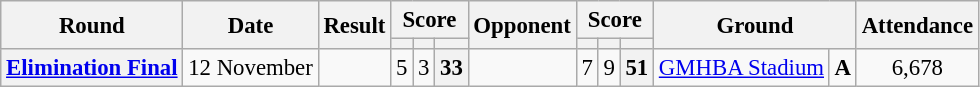<table class="wikitable plainrowheaders" style="font-size:95%; text-align:center;">
<tr>
<th rowspan="2" scope="col">Round</th>
<th rowspan="2" scope="col">Date</th>
<th rowspan="2" scope="col">Result</th>
<th colspan="3" scope="col">Score</th>
<th rowspan="2" scope="col">Opponent</th>
<th colspan="3" scope="col">Score</th>
<th colspan="2" rowspan="2" scope="col">Ground</th>
<th rowspan="2" scope="col">Attendance</th>
</tr>
<tr>
<th scope="col"></th>
<th scope="col"></th>
<th scope="col"></th>
<th scope="col"></th>
<th scope="col"></th>
<th scope="col"></th>
</tr>
<tr>
<th scope="row" style="text-align:center;"><strong><a href='#'>Elimination Final</a></strong></th>
<td>12 November</td>
<td></td>
<td>5</td>
<td>3</td>
<th>33</th>
<td></td>
<td>7</td>
<td>9</td>
<th>51</th>
<td><a href='#'>GMHBA Stadium</a></td>
<td><strong>A</strong></td>
<td>6,678</td>
</tr>
</table>
